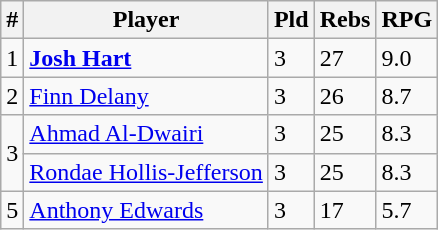<table class=wikitable width=auto>
<tr>
<th>#</th>
<th>Player</th>
<th>Pld</th>
<th>Rebs</th>
<th>RPG</th>
</tr>
<tr>
<td>1</td>
<td> <strong><a href='#'>Josh Hart</a></strong></td>
<td>3</td>
<td>27</td>
<td>9.0</td>
</tr>
<tr>
<td>2</td>
<td> <a href='#'>Finn Delany</a></td>
<td>3</td>
<td>26</td>
<td>8.7</td>
</tr>
<tr>
<td rowspan=2>3</td>
<td> <a href='#'>Ahmad Al-Dwairi</a></td>
<td>3</td>
<td>25</td>
<td>8.3</td>
</tr>
<tr>
<td> <a href='#'>Rondae Hollis-Jefferson</a></td>
<td>3</td>
<td>25</td>
<td>8.3</td>
</tr>
<tr>
<td>5</td>
<td> <a href='#'>Anthony Edwards</a></td>
<td>3</td>
<td>17</td>
<td>5.7</td>
</tr>
</table>
